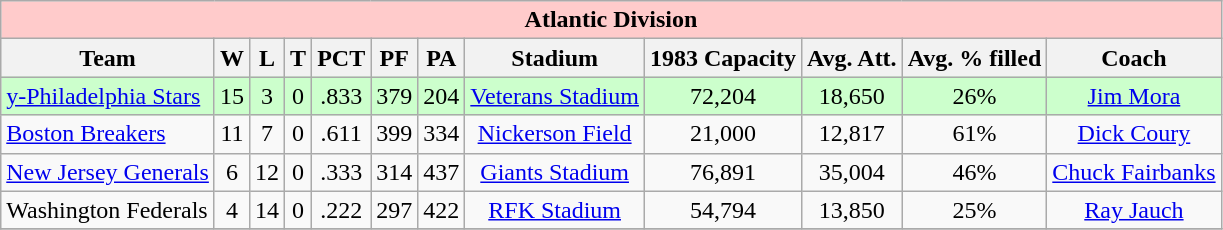<table class="wikitable">
<tr style="background:#ffcbcb;">
<td colspan="12" style="text-align:center;"><strong>Atlantic Division</strong></td>
</tr>
<tr style="background:#efefef;">
<th>Team</th>
<th>W</th>
<th>L</th>
<th>T</th>
<th>PCT</th>
<th>PF</th>
<th>PA</th>
<th>Stadium</th>
<th>1983 Capacity</th>
<th>Avg. Att.</th>
<th>Avg. % filled</th>
<th>Coach</th>
</tr>
<tr style="text-align:center; background:#cfc;">
<td align="left"><a href='#'>y-Philadelphia Stars</a></td>
<td>15</td>
<td>3</td>
<td>0</td>
<td>.833</td>
<td>379</td>
<td>204</td>
<td><a href='#'>Veterans Stadium</a></td>
<td>72,204</td>
<td>18,650</td>
<td>26%</td>
<td><a href='#'>Jim Mora</a></td>
</tr>
<tr style="text-align:center;">
<td align="left"><a href='#'>Boston Breakers</a></td>
<td>11</td>
<td>7</td>
<td>0</td>
<td>.611</td>
<td>399</td>
<td>334</td>
<td><a href='#'>Nickerson Field</a></td>
<td>21,000</td>
<td>12,817</td>
<td>61%</td>
<td><a href='#'>Dick Coury</a></td>
</tr>
<tr style="text-align:center;">
<td align="left"><a href='#'>New Jersey Generals</a></td>
<td>6</td>
<td>12</td>
<td>0</td>
<td>.333</td>
<td>314</td>
<td>437</td>
<td><a href='#'>Giants Stadium</a></td>
<td>76,891</td>
<td>35,004</td>
<td>46%</td>
<td><a href='#'>Chuck Fairbanks</a></td>
</tr>
<tr style="text-align:center;">
<td align="left">Washington Federals</td>
<td>4</td>
<td>14</td>
<td>0</td>
<td>.222</td>
<td>297</td>
<td>422</td>
<td><a href='#'>RFK Stadium</a></td>
<td>54,794</td>
<td>13,850</td>
<td>25%</td>
<td><a href='#'>Ray Jauch</a></td>
</tr>
<tr style="background:#ffcbcb;">
</tr>
</table>
